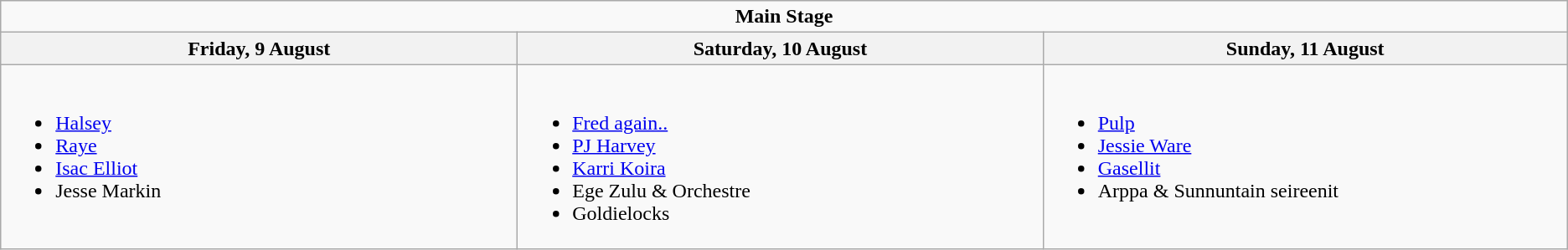<table class="wikitable">
<tr>
<td colspan="4" align="center"><strong>Main Stage</strong></td>
</tr>
<tr>
<th width="500">Friday, 9 August</th>
<th width="500">Saturday, 10 August</th>
<th width="500">Sunday, 11 August</th>
</tr>
<tr valign="top">
<td><br><ul><li><a href='#'>Halsey</a></li><li><a href='#'>Raye</a></li><li><a href='#'>Isac Elliot</a></li><li>Jesse Markin</li></ul></td>
<td><br><ul><li><a href='#'>Fred again..</a></li><li><a href='#'>PJ Harvey</a></li><li><a href='#'>Karri Koira</a></li><li>Ege Zulu & Orchestre</li><li>Goldielocks</li></ul></td>
<td><br><ul><li><a href='#'>Pulp</a></li><li><a href='#'>Jessie Ware</a></li><li><a href='#'>Gasellit</a></li><li>Arppa & Sunnuntain seireenit</li></ul></td>
</tr>
</table>
